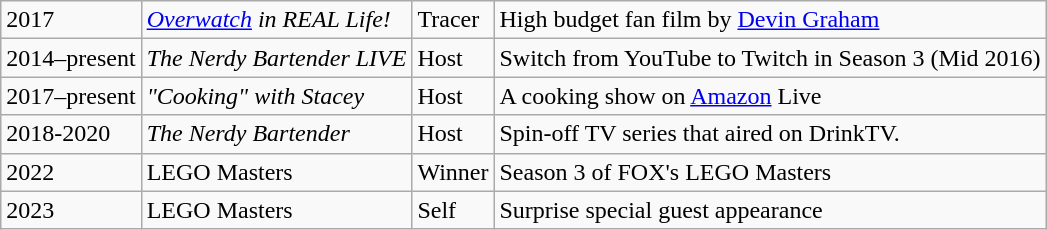<table class="wikitable sortable">
<tr>
<td>2017</td>
<td><em><a href='#'>Overwatch</a> in REAL Life!</em></td>
<td>Tracer</td>
<td>High budget fan film by <a href='#'>Devin Graham</a></td>
</tr>
<tr>
<td>2014–present</td>
<td><em>The Nerdy Bartender LIVE</em></td>
<td>Host</td>
<td>Switch from YouTube to Twitch in Season 3 (Mid 2016)</td>
</tr>
<tr>
<td>2017–present</td>
<td><em>"Cooking" with Stacey</em></td>
<td>Host</td>
<td>A cooking show on <a href='#'>Amazon</a> Live</td>
</tr>
<tr>
<td>2018-2020</td>
<td><em>The Nerdy Bartender</em></td>
<td>Host</td>
<td>Spin-off TV series that aired on DrinkTV.</td>
</tr>
<tr>
<td>2022</td>
<td>LEGO Masters</td>
<td>Winner</td>
<td>Season 3 of FOX's LEGO Masters</td>
</tr>
<tr>
<td>2023</td>
<td>LEGO Masters</td>
<td>Self</td>
<td>Surprise special guest appearance</td>
</tr>
</table>
